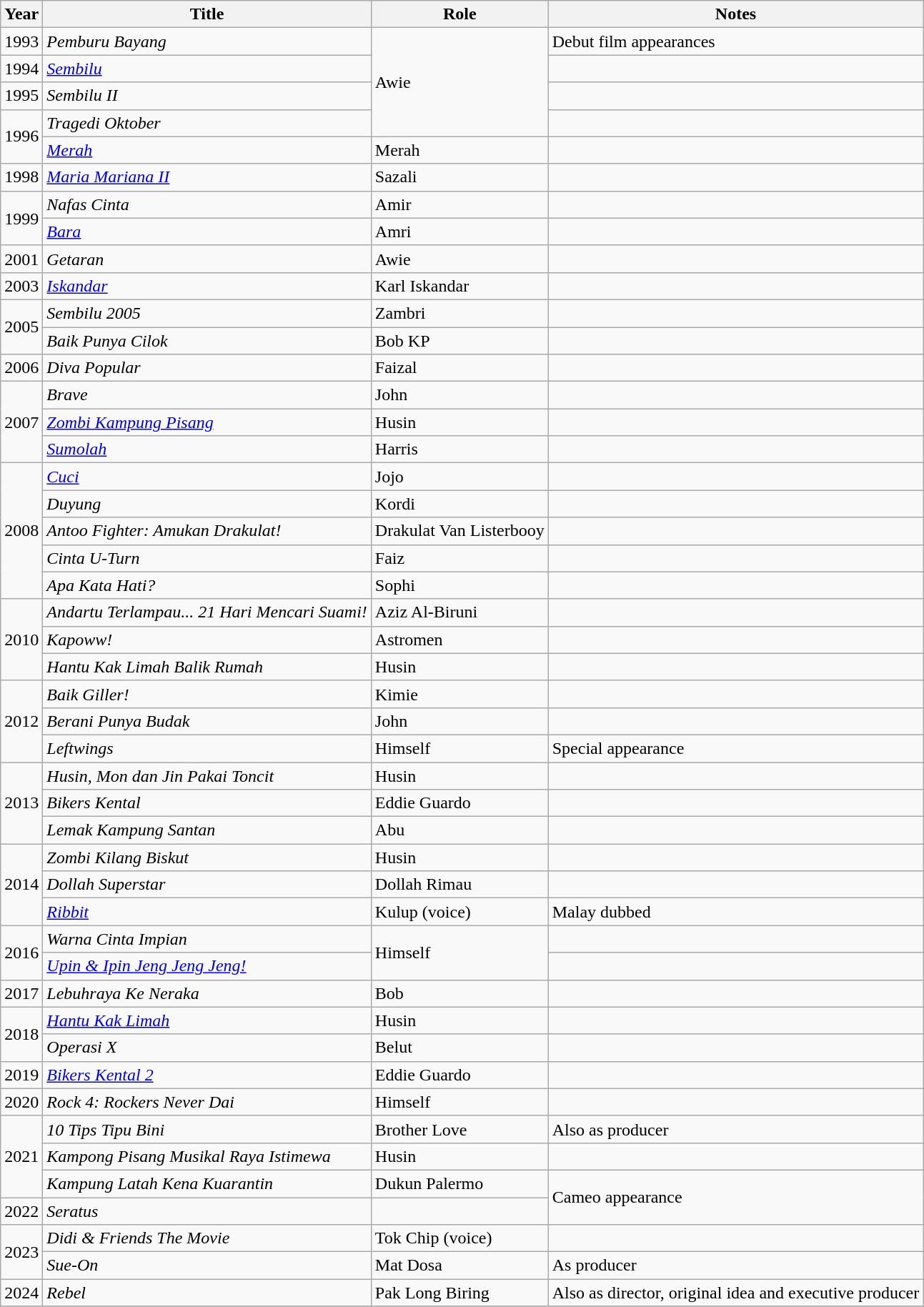<table class="wikitable">
<tr>
<th>Year</th>
<th>Title</th>
<th>Role</th>
<th>Notes</th>
</tr>
<tr>
<td>1993</td>
<td><em>Pemburu Bayang</em></td>
<td rowspan="4">Awie</td>
<td>Debut film appearances</td>
</tr>
<tr>
<td>1994</td>
<td><em><a href='#'>Sembilu</a></em></td>
<td></td>
</tr>
<tr>
<td>1995</td>
<td><em>Sembilu II</em></td>
<td></td>
</tr>
<tr>
<td rowspan="2">1996</td>
<td><em>Tragedi Oktober</em></td>
<td></td>
</tr>
<tr>
<td><em><a href='#'>Merah</a></em></td>
<td>Merah</td>
<td></td>
</tr>
<tr>
<td>1998</td>
<td><em><a href='#'>Maria Mariana II</a></em></td>
<td>Sazali</td>
<td></td>
</tr>
<tr>
<td rowspan="2">1999</td>
<td><em>Nafas Cinta</em></td>
<td>Amir</td>
<td></td>
</tr>
<tr>
<td><em><a href='#'>Bara</a></em></td>
<td>Amri</td>
<td></td>
</tr>
<tr>
<td>2001</td>
<td><em>Getaran</em></td>
<td>Awie</td>
<td></td>
</tr>
<tr>
<td>2003</td>
<td><em><a href='#'>Iskandar</a></em></td>
<td>Karl Iskandar</td>
<td></td>
</tr>
<tr>
<td rowspan="2">2005</td>
<td><em>Sembilu 2005</em></td>
<td>Zambri</td>
<td></td>
</tr>
<tr>
<td><em>Baik Punya Cilok</em></td>
<td>Bob KP</td>
<td></td>
</tr>
<tr>
<td>2006</td>
<td><em>Diva Popular</em></td>
<td>Faizal</td>
<td></td>
</tr>
<tr>
<td rowspan="3">2007</td>
<td><em>Brave</em></td>
<td>John</td>
<td></td>
</tr>
<tr>
<td><em><a href='#'>Zombi Kampung Pisang</a></em></td>
<td>Husin</td>
<td></td>
</tr>
<tr>
<td><em><a href='#'>Sumolah</a></em></td>
<td>Harris</td>
<td></td>
</tr>
<tr>
<td rowspan="5">2008</td>
<td><em><a href='#'>Cuci</a></em></td>
<td>Jojo</td>
<td></td>
</tr>
<tr>
<td><em>Duyung</em></td>
<td>Kordi</td>
<td></td>
</tr>
<tr>
<td><em>Antoo Fighter: Amukan Drakulat!</em></td>
<td>Drakulat Van Listerbooy</td>
<td></td>
</tr>
<tr>
<td><em>Cinta U-Turn</em></td>
<td>Faiz</td>
<td></td>
</tr>
<tr>
<td><em>Apa Kata Hati?</em></td>
<td>Sophi</td>
<td></td>
</tr>
<tr>
<td rowspan="3">2010</td>
<td><em>Andartu Terlampau... 21 Hari Mencari Suami!</em></td>
<td>Aziz Al-Biruni</td>
<td></td>
</tr>
<tr>
<td><em>Kapoww!</em></td>
<td>Astromen</td>
<td></td>
</tr>
<tr>
<td><em>Hantu Kak Limah Balik Rumah</em></td>
<td>Husin</td>
<td></td>
</tr>
<tr>
<td rowspan="3">2012</td>
<td><em>Baik Giller!</em></td>
<td>Kimie</td>
<td></td>
</tr>
<tr>
<td><em>Berani Punya Budak</em></td>
<td>John</td>
<td></td>
</tr>
<tr>
<td><em>Leftwings</em></td>
<td>Himself</td>
<td>Special appearance</td>
</tr>
<tr>
<td rowspan="3">2013</td>
<td><em>Husin, Mon dan Jin Pakai Toncit</em></td>
<td>Husin</td>
<td></td>
</tr>
<tr>
<td><em>Bikers Kental</em></td>
<td>Eddie Guardo</td>
<td></td>
</tr>
<tr>
<td><em>Lemak Kampung Santan</em></td>
<td>Abu</td>
<td></td>
</tr>
<tr>
<td rowspan="3">2014</td>
<td><em>Zombi Kilang Biskut</em></td>
<td>Husin</td>
<td></td>
</tr>
<tr>
<td><em>Dollah Superstar</em></td>
<td>Dollah Rimau</td>
<td></td>
</tr>
<tr>
<td><em><a href='#'>Ribbit</a></em></td>
<td>Kulup (voice)</td>
<td>Malay dubbed</td>
</tr>
<tr>
<td rowspan="2">2016</td>
<td><em>Warna Cinta Impian</em></td>
<td rowspan="2">Himself</td>
<td></td>
</tr>
<tr>
<td><em><a href='#'>Upin & Ipin Jeng Jeng Jeng!</a></em></td>
<td></td>
</tr>
<tr>
<td>2017</td>
<td><em>Lebuhraya Ke Neraka</em></td>
<td>Bob</td>
<td></td>
</tr>
<tr>
<td rowspan="2">2018</td>
<td><em><a href='#'>Hantu Kak Limah</a></em></td>
<td>Husin</td>
<td></td>
</tr>
<tr>
<td><em>Operasi X</em></td>
<td>Belut</td>
<td></td>
</tr>
<tr>
<td>2019</td>
<td><em><a href='#'>Bikers Kental 2</a></em></td>
<td>Eddie Guardo</td>
<td></td>
</tr>
<tr>
<td>2020</td>
<td><em>Rock 4: Rockers Never Dai</em></td>
<td>Himself</td>
<td></td>
</tr>
<tr>
<td rowspan="3">2021</td>
<td><em>10 Tips Tipu Bini</em></td>
<td>Brother Love</td>
<td>Also as producer</td>
</tr>
<tr>
<td><em>Kampong Pisang Musikal Raya Istimewa</em></td>
<td>Husin</td>
<td></td>
</tr>
<tr>
<td><em>Kampung Latah Kena Kuarantin</em></td>
<td>Dukun Palermo</td>
<td rowspan="2">Cameo appearance</td>
</tr>
<tr>
<td>2022</td>
<td><em>Seratus</em></td>
<td></td>
</tr>
<tr>
<td rowspan="2">2023</td>
<td><em>Didi & Friends The Movie</em></td>
<td>Tok Chip (voice)</td>
<td></td>
</tr>
<tr>
<td><em>Sue-On</em></td>
<td>Mat Dosa</td>
<td>As producer</td>
</tr>
<tr>
<td>2024</td>
<td><em>Rebel</em></td>
<td>Pak Long Biring</td>
<td>Also as director, original idea and executive producer</td>
</tr>
<tr>
</tr>
</table>
